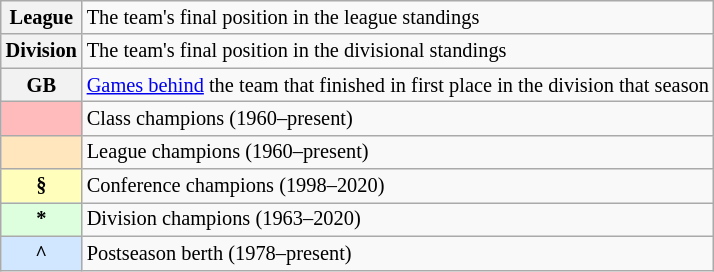<table class="wikitable plainrowheaders" style="font-size:85%">
<tr>
<th scope="row" style="text-align:center"><strong>League</strong></th>
<td>The team's final position in the league standings</td>
</tr>
<tr>
<th scope="row" style="text-align:center"><strong>Division</strong></th>
<td>The team's final position in the divisional standings</td>
</tr>
<tr>
<th scope="row" style="text-align:center"><strong>GB</strong></th>
<td><a href='#'>Games behind</a> the team that finished in first place in the division that season</td>
</tr>
<tr>
<th scope="row" style="text-align:center; background:#fbb;"></th>
<td>Class champions (1960–present)</td>
</tr>
<tr>
<th scope="row" style="text-align:center; background:#ffe6bd;"></th>
<td>League champions (1960–present)</td>
</tr>
<tr>
<th scope="row" style="text-align:center; background:#ffb;">§</th>
<td>Conference champions (1998–2020)</td>
</tr>
<tr>
<th scope="row" style="text-align:center; background:#dfd;">*</th>
<td>Division champions (1963–2020)</td>
</tr>
<tr>
<th scope="row" style="text-align:center; background:#d0e7ff;">^</th>
<td>Postseason berth (1978–present)</td>
</tr>
</table>
